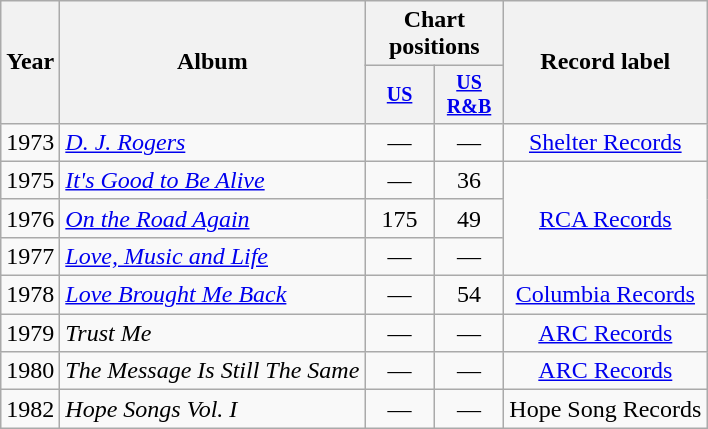<table class="wikitable" style="text-align:center;">
<tr>
<th rowspan="2">Year</th>
<th rowspan="2">Album</th>
<th colspan="2">Chart positions</th>
<th rowspan="2">Record label</th>
</tr>
<tr style="font-size:smaller;">
<th width="40"><a href='#'>US</a></th>
<th width="40"><a href='#'>US<br>R&B</a></th>
</tr>
<tr>
<td rowspan="1">1973</td>
<td align="left"><em><a href='#'>D. J. Rogers</a></em></td>
<td>—</td>
<td>—</td>
<td rowspan="1"><a href='#'>Shelter Records</a></td>
</tr>
<tr>
<td rowspan="1">1975</td>
<td align="left"><em><a href='#'>It's Good to Be Alive</a></em></td>
<td>—</td>
<td>36</td>
<td rowspan="3"><a href='#'>RCA Records</a></td>
</tr>
<tr>
<td rowspan="1">1976</td>
<td align="left"><em><a href='#'>On the Road Again</a></em></td>
<td>175</td>
<td>49</td>
</tr>
<tr>
<td rowspan="1">1977</td>
<td align="left"><em><a href='#'>Love, Music and Life</a></em></td>
<td>—</td>
<td>—</td>
</tr>
<tr>
<td rowspan="1">1978</td>
<td align="left"><em><a href='#'>Love Brought Me Back</a></em></td>
<td>—</td>
<td>54</td>
<td rowspan="1"><a href='#'>Columbia Records</a></td>
</tr>
<tr>
<td rowspan="1">1979</td>
<td align="left"><em>Trust Me</em></td>
<td>—</td>
<td>—</td>
<td rowspan="1"><a href='#'>ARC Records</a></td>
</tr>
<tr>
<td rowspan="1">1980</td>
<td align="left"><em>The Message Is Still The Same</em></td>
<td>—</td>
<td>—</td>
<td rowspan="1"><a href='#'>ARC Records</a></td>
</tr>
<tr>
<td rowspan="1">1982</td>
<td align="left"><em>Hope Songs Vol. I</em></td>
<td>—</td>
<td>—</td>
<td rowspan="1">Hope Song Records</td>
</tr>
</table>
